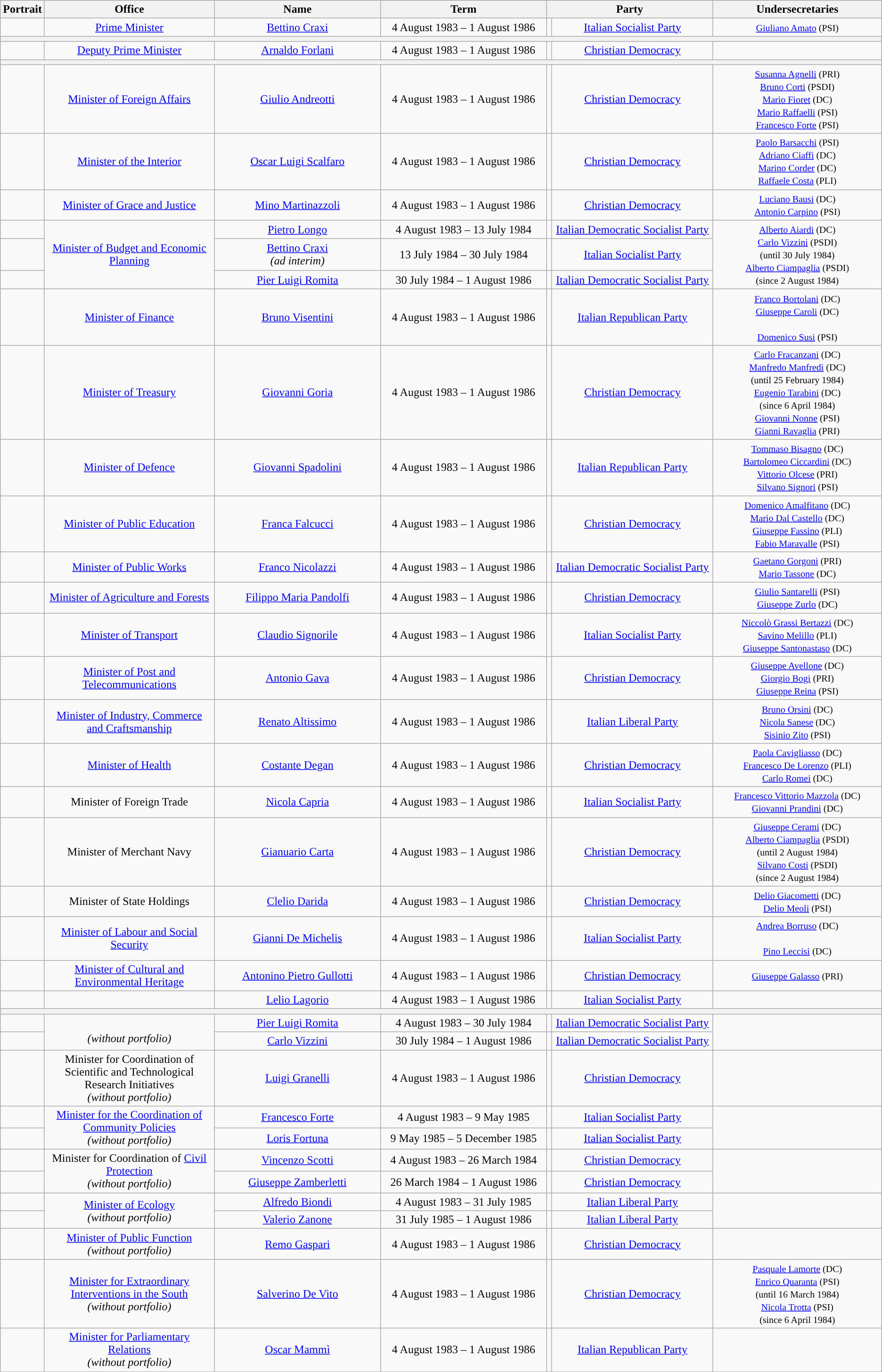<table class="wikitable" style="text-align:center">
<tr>
<th>Portrait</th>
<th width=20%>Office</th>
<th width=20%>Name</th>
<th width=20%>Term</th>
<th width=20% colspan=2>Party</th>
<th width=20%>Undersecretaries</th>
</tr>
<tr>
<td></td>
<td><a href='#'>Prime Minister</a></td>
<td><a href='#'>Bettino Craxi</a></td>
<td>4 August 1983 – 1 August 1986</td>
<td style="background:"></td>
<td><a href='#'>Italian Socialist Party</a></td>
<td><small><a href='#'>Giuliano Amato</a> (PSI)</small></td>
</tr>
<tr>
<th colspan="7"></th>
</tr>
<tr>
<td></td>
<td><a href='#'>Deputy Prime Minister</a></td>
<td><a href='#'>Arnaldo Forlani</a></td>
<td>4 August 1983 – 1 August 1986</td>
<td style="background:"></td>
<td><a href='#'>Christian Democracy</a></td>
<td></td>
</tr>
<tr>
<th colspan="7"></th>
</tr>
<tr>
<td></td>
<td><a href='#'>Minister of Foreign Affairs</a></td>
<td><a href='#'>Giulio Andreotti</a></td>
<td>4 August 1983 – 1 August 1986</td>
<td style="background:"></td>
<td><a href='#'>Christian Democracy</a></td>
<td><small><a href='#'>Susanna Agnelli</a> (PRI) <br> <a href='#'>Bruno Corti</a> (PSDI) <br> <a href='#'>Mario Fioret</a> (DC) <br> <a href='#'>Mario Raffaelli</a> (PSI) <br> <a href='#'>Francesco Forte</a> (PSI)</small></td>
</tr>
<tr>
<td></td>
<td><a href='#'>Minister of the Interior</a></td>
<td><a href='#'>Oscar Luigi Scalfaro</a></td>
<td>4 August 1983 – 1 August 1986</td>
<td style="background:"></td>
<td><a href='#'>Christian Democracy</a></td>
<td><small><a href='#'>Paolo Barsacchi</a> (PSI) <br> <a href='#'>Adriano Ciaffi</a> (DC) <br> <a href='#'>Marino Corder</a> (DC) <br> <a href='#'>Raffaele Costa</a> (PLI)</small></td>
</tr>
<tr>
<td></td>
<td><a href='#'>Minister of Grace and Justice</a></td>
<td><a href='#'>Mino Martinazzoli</a></td>
<td>4 August 1983 – 1 August 1986</td>
<td style="background:"></td>
<td><a href='#'>Christian Democracy</a></td>
<td><small><a href='#'>Luciano Bausi</a> (DC) <br> <a href='#'>Antonio Carpino</a> (PSI) <br> </small></td>
</tr>
<tr>
<td></td>
<td rowspan=3><a href='#'>Minister of Budget and Economic Planning</a></td>
<td><a href='#'>Pietro Longo</a></td>
<td>4 August 1983 – 13 July 1984</td>
<td style="background:"></td>
<td><a href='#'>Italian Democratic Socialist Party</a></td>
<td rowspan=3><small> <a href='#'>Alberto Aiardi</a> (DC) <br> <a href='#'>Carlo Vizzini</a> (PSDI)<br>(until 30 July 1984) <br> <a href='#'>Alberto Ciampaglia</a> (PSDI)<br>(since 2 August 1984)</small></td>
</tr>
<tr>
<td></td>
<td><a href='#'>Bettino Craxi</a> <br><em>(ad interim)</em></td>
<td>13 July 1984 – 30 July 1984</td>
<td style="background:"></td>
<td><a href='#'>Italian Socialist Party</a></td>
</tr>
<tr>
<td></td>
<td><a href='#'>Pier Luigi Romita</a></td>
<td>30 July 1984 – 1 August 1986</td>
<td style="background:"></td>
<td><a href='#'>Italian Democratic Socialist Party</a></td>
</tr>
<tr>
<td></td>
<td><a href='#'>Minister of Finance</a></td>
<td><a href='#'>Bruno Visentini</a></td>
<td>4 August 1983 – 1 August 1986</td>
<td style="background:"></td>
<td><a href='#'>Italian Republican Party</a></td>
<td><small> <a href='#'>Franco Bortolani</a> (DC) <br> <a href='#'>Giuseppe Caroli</a> (DC) <br>  <br> <a href='#'>Domenico Susi</a> (PSI)</small></td>
</tr>
<tr>
<td></td>
<td><a href='#'>Minister of Treasury</a></td>
<td><a href='#'>Giovanni Goria</a></td>
<td>4 August 1983 – 1 August 1986</td>
<td style="background:"></td>
<td><a href='#'>Christian Democracy</a></td>
<td><small> <a href='#'>Carlo Fracanzani</a> (DC) <br> <a href='#'>Manfredo Manfredi</a> (DC)<br>(until 25 February 1984) <br> <a href='#'>Eugenio Tarabini</a> (DC)<br>(since 6 April 1984) <br> <a href='#'>Giovanni Nonne</a> (PSI) <br> <a href='#'>Gianni Ravaglia</a> (PRI)</small></td>
</tr>
<tr>
<td></td>
<td><a href='#'>Minister of Defence</a></td>
<td><a href='#'>Giovanni Spadolini</a></td>
<td>4 August 1983 – 1 August 1986</td>
<td style="background:"></td>
<td><a href='#'>Italian Republican Party</a></td>
<td><small> <a href='#'>Tommaso Bisagno</a> (DC) <br> <a href='#'>Bartolomeo Ciccardini</a> (DC) <br> <a href='#'>Vittorio Olcese</a> (PRI) <br> <a href='#'>Silvano Signori</a> (PSI)</small></td>
</tr>
<tr>
<td></td>
<td><a href='#'>Minister of Public Education</a></td>
<td><a href='#'>Franca Falcucci</a></td>
<td>4 August 1983 – 1 August 1986</td>
<td style="background:"></td>
<td><a href='#'>Christian Democracy</a></td>
<td><small> <a href='#'>Domenico Amalfitano</a> (DC) <br> <a href='#'>Mario Dal Castello</a> (DC) <br> <a href='#'>Giuseppe Fassino</a> (PLI) <br> <a href='#'>Fabio Maravalle</a> (PSI)</small></td>
</tr>
<tr>
<td></td>
<td><a href='#'>Minister of Public Works</a></td>
<td><a href='#'>Franco Nicolazzi</a></td>
<td>4 August 1983 – 1 August 1986</td>
<td style="background:"></td>
<td><a href='#'>Italian Democratic Socialist Party</a></td>
<td><small> <a href='#'>Gaetano Gorgoni</a> (PRI) <br> <a href='#'>Mario Tassone</a> (DC)</small></td>
</tr>
<tr>
<td></td>
<td><a href='#'>Minister of Agriculture and Forests</a></td>
<td><a href='#'>Filippo Maria Pandolfi</a></td>
<td>4 August 1983 – 1 August 1986</td>
<td style="background:"></td>
<td><a href='#'>Christian Democracy</a></td>
<td><small> <a href='#'>Giulio Santarelli</a> (PSI) <br> <a href='#'>Giuseppe Zurlo</a> (DC)</small></td>
</tr>
<tr>
<td></td>
<td><a href='#'>Minister of Transport</a></td>
<td><a href='#'>Claudio Signorile</a></td>
<td>4 August 1983 – 1 August 1986</td>
<td style="background:"></td>
<td><a href='#'>Italian Socialist Party</a></td>
<td><small> <a href='#'>Niccolò Grassi Bertazzi</a> (DC) <br> <a href='#'>Savino Melillo</a> (PLI) <br> <a href='#'>Giuseppe Santonastaso</a> (DC)</small></td>
</tr>
<tr>
<td></td>
<td><a href='#'>Minister of Post and Telecommunications</a></td>
<td><a href='#'>Antonio Gava</a></td>
<td>4 August 1983 – 1 August 1986</td>
<td style="background:"></td>
<td><a href='#'>Christian Democracy</a></td>
<td><small> <a href='#'>Giuseppe Avellone</a> (DC) <br> <a href='#'>Giorgio Bogi</a> (PRI) <br> <a href='#'>Giuseppe Reina</a> (PSI)</small></td>
</tr>
<tr>
<td></td>
<td><a href='#'>Minister of Industry, Commerce and Craftsmanship</a></td>
<td><a href='#'>Renato Altissimo</a></td>
<td>4 August 1983 – 1 August 1986</td>
<td style="background:"></td>
<td><a href='#'>Italian Liberal Party</a></td>
<td><small> <a href='#'>Bruno Orsini</a> (DC) <br> <a href='#'>Nicola Sanese</a> (DC) <br> <a href='#'>Sisinio Zito</a> (PSI)</small></td>
</tr>
<tr>
<td></td>
<td><a href='#'>Minister of Health</a></td>
<td><a href='#'>Costante Degan</a></td>
<td>4 August 1983 – 1 August 1986</td>
<td style="background:"></td>
<td><a href='#'>Christian Democracy</a></td>
<td><small> <a href='#'>Paola Cavigliasso</a> (DC) <br> <a href='#'>Francesco De Lorenzo</a> (PLI) <br> <a href='#'>Carlo Romei</a> (DC)</small></td>
</tr>
<tr>
<td></td>
<td>Minister of Foreign Trade</td>
<td><a href='#'>Nicola Capria</a></td>
<td>4 August 1983 – 1 August 1986</td>
<td style="background:"></td>
<td><a href='#'>Italian Socialist Party</a></td>
<td><small> <a href='#'>Francesco Vittorio Mazzola</a> (DC) <br> <a href='#'>Giovanni Prandini</a> (DC)</small></td>
</tr>
<tr>
<td></td>
<td>Minister of Merchant Navy</td>
<td><a href='#'>Gianuario Carta</a></td>
<td>4 August 1983 – 1 August 1986</td>
<td style="background:"></td>
<td><a href='#'>Christian Democracy</a></td>
<td><small> <a href='#'>Giuseppe Cerami</a> (DC) <br> <a href='#'>Alberto Ciampaglia</a> (PSDI)<br>(until 2 August 1984) <br> <a href='#'>Silvano Costi</a> (PSDI)<br>(since 2 August 1984)</small></td>
</tr>
<tr>
<td></td>
<td>Minister of State Holdings</td>
<td><a href='#'>Clelio Darida</a></td>
<td>4 August 1983 – 1 August 1986</td>
<td style="background:"></td>
<td><a href='#'>Christian Democracy</a></td>
<td><small> <a href='#'>Delio Giacometti</a> (DC) <br> <a href='#'>Delio Meoli</a> (PSI)</small></td>
</tr>
<tr>
<td></td>
<td><a href='#'>Minister of Labour and Social Security</a></td>
<td><a href='#'>Gianni De Michelis</a></td>
<td>4 August 1983 – 1 August 1986</td>
<td style="background:"></td>
<td><a href='#'>Italian Socialist Party</a></td>
<td><small> <a href='#'>Andrea Borruso</a> (DC) <br>  <br> <a href='#'>Pino Leccisi</a> (DC)</small></td>
</tr>
<tr>
<td></td>
<td><a href='#'>Minister of Cultural and Environmental Heritage</a></td>
<td><a href='#'>Antonino Pietro Gullotti</a></td>
<td>4 August 1983 – 1 August 1986</td>
<td style="background:"></td>
<td><a href='#'>Christian Democracy</a></td>
<td><small> <a href='#'>Giuseppe Galasso</a> (PRI)</small></td>
</tr>
<tr>
<td></td>
<td></td>
<td><a href='#'>Lelio Lagorio</a></td>
<td>4 August 1983 – 1 August 1986</td>
<td style="background:"></td>
<td><a href='#'>Italian Socialist Party</a></td>
<td></td>
</tr>
<tr>
<th colspan="7"></th>
</tr>
<tr>
<td></td>
<td rowspan=2> <br> <em>(without portfolio)</em></td>
<td><a href='#'>Pier Luigi Romita</a></td>
<td>4 August 1983 – 30 July 1984</td>
<td style="background:"></td>
<td><a href='#'>Italian Democratic Socialist Party</a></td>
<td rowspan=2></td>
</tr>
<tr>
<td></td>
<td><a href='#'>Carlo Vizzini</a></td>
<td>30 July 1984 – 1 August 1986</td>
<td style="background:"></td>
<td><a href='#'>Italian Democratic Socialist Party</a></td>
</tr>
<tr>
<td></td>
<td>Minister for Coordination of Scientific and Technological Research Initiatives <br> <em>(without portfolio)</em></td>
<td><a href='#'>Luigi Granelli</a></td>
<td>4 August 1983 – 1 August 1986</td>
<td style="background:"></td>
<td><a href='#'>Christian Democracy</a></td>
<td></td>
</tr>
<tr>
<td></td>
<td rowspan=2><a href='#'>Minister for the Coordination of Community Policies</a> <br> <em>(without portfolio)</em></td>
<td><a href='#'>Francesco Forte</a></td>
<td>4 August 1983 – 9 May 1985</td>
<td style="background:"></td>
<td><a href='#'>Italian Socialist Party</a></td>
<td rowspan=2></td>
</tr>
<tr>
<td></td>
<td><a href='#'>Loris Fortuna</a></td>
<td>9 May 1985 – 5 December 1985</td>
<td style="background:"></td>
<td><a href='#'>Italian Socialist Party</a></td>
</tr>
<tr>
<td></td>
<td rowspan=2>Minister for Coordination of <a href='#'>Civil Protection</a> <br> <em>(without portfolio)</em></td>
<td><a href='#'>Vincenzo Scotti</a></td>
<td>4 August 1983 – 26 March 1984</td>
<td style="background:"></td>
<td><a href='#'>Christian Democracy</a></td>
<td rowspan=2></td>
</tr>
<tr>
<td></td>
<td><a href='#'>Giuseppe Zamberletti</a></td>
<td>26 March 1984 – 1 August 1986</td>
<td style="background:"></td>
<td><a href='#'>Christian Democracy</a></td>
</tr>
<tr>
<td></td>
<td rowspan=2><a href='#'>Minister of Ecology</a> <br> <em>(without portfolio)</em></td>
<td><a href='#'>Alfredo Biondi</a></td>
<td>4 August 1983 – 31 July 1985</td>
<td style="background:"></td>
<td><a href='#'>Italian Liberal Party</a></td>
<td rowspan=2></td>
</tr>
<tr>
<td></td>
<td><a href='#'>Valerio Zanone</a></td>
<td>31 July 1985 – 1 August 1986</td>
<td style="background:"></td>
<td><a href='#'>Italian Liberal Party</a></td>
</tr>
<tr>
<td></td>
<td><a href='#'>Minister of Public Function</a> <br> <em>(without portfolio)</em></td>
<td><a href='#'>Remo Gaspari</a></td>
<td>4 August 1983 – 1 August 1986</td>
<td style="background:"></td>
<td><a href='#'>Christian Democracy</a></td>
<td></td>
</tr>
<tr>
<td></td>
<td><a href='#'>Minister for Extraordinary Interventions in the South</a> <br> <em>(without portfolio)</em></td>
<td><a href='#'>Salverino De Vito</a></td>
<td>4 August 1983 – 1 August 1986</td>
<td style="background:"></td>
<td><a href='#'>Christian Democracy</a></td>
<td><small><a href='#'>Pasquale Lamorte</a> (DC) <br> <a href='#'>Enrico Quaranta</a> (PSI)<br>(until 16 March 1984) <br> <a href='#'>Nicola Trotta</a> (PSI)<br>(since 6 April 1984)</small></td>
</tr>
<tr>
<td></td>
<td><a href='#'>Minister for Parliamentary Relations</a> <br> <em>(without portfolio)</em></td>
<td><a href='#'>Oscar Mammì</a></td>
<td>4 August 1983 – 1 August 1986</td>
<td style="background:"></td>
<td><a href='#'>Italian Republican Party</a></td>
<td></td>
</tr>
</table>
